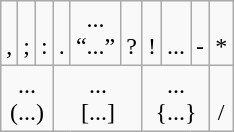<table class=wikitable>
<tr align=center>
<td> <br> ,</td>
<td> <br> ;</td>
<td> <br> :</td>
<td> <br> .</td>
<td colspan=3>... <br> “...”</td>
<td> <br> ?</td>
<td> <br> !</td>
<td colspan=3> <br> ...</td>
<td> <br> -</td>
<td> <br> *</td>
</tr>
<tr align=center>
<td colspan=3>... <br> (...)</td>
<td colspan=5>... <br> [...]</td>
<td colspan=5>... <br> {...}</td>
<td> <br> /</td>
</tr>
</table>
